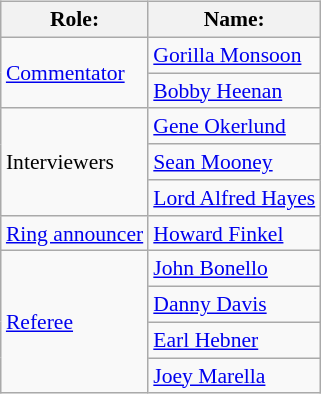<table class=wikitable style="font-size:90%; margin: 0.5em 0 0.5em 1em; float: right; clear: right;">
<tr>
<th>Role:</th>
<th>Name:</th>
</tr>
<tr>
<td rowspan=2><a href='#'>Commentator</a></td>
<td><a href='#'>Gorilla Monsoon</a></td>
</tr>
<tr>
<td><a href='#'>Bobby Heenan</a></td>
</tr>
<tr>
<td rowspan=3>Interviewers</td>
<td><a href='#'>Gene Okerlund</a></td>
</tr>
<tr>
<td><a href='#'>Sean Mooney</a></td>
</tr>
<tr>
<td><a href='#'>Lord Alfred Hayes</a></td>
</tr>
<tr>
<td><a href='#'>Ring announcer</a></td>
<td><a href='#'>Howard Finkel</a></td>
</tr>
<tr>
<td rowspan=4><a href='#'>Referee</a></td>
<td><a href='#'>John Bonello</a></td>
</tr>
<tr>
<td><a href='#'>Danny Davis</a></td>
</tr>
<tr>
<td><a href='#'>Earl Hebner</a></td>
</tr>
<tr>
<td><a href='#'>Joey Marella</a></td>
</tr>
</table>
